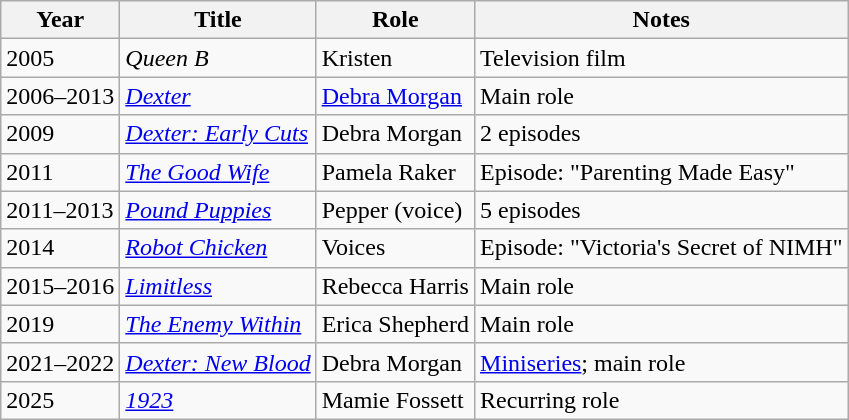<table class="wikitable sortable">
<tr>
<th>Year</th>
<th>Title</th>
<th>Role</th>
<th class="unsortable">Notes</th>
</tr>
<tr>
<td>2005</td>
<td><em>Queen B</em></td>
<td>Kristen</td>
<td>Television film</td>
</tr>
<tr>
<td>2006–2013</td>
<td><em><a href='#'>Dexter</a></em></td>
<td><a href='#'>Debra Morgan</a></td>
<td>Main role</td>
</tr>
<tr>
<td>2009</td>
<td><em><a href='#'>Dexter: Early Cuts</a></em></td>
<td>Debra Morgan</td>
<td>2 episodes</td>
</tr>
<tr>
<td>2011</td>
<td data-sort-value="Good Wife, The"><em><a href='#'>The Good Wife</a></em></td>
<td>Pamela Raker</td>
<td>Episode: "Parenting Made Easy"</td>
</tr>
<tr>
<td>2011–2013</td>
<td><em><a href='#'>Pound Puppies</a></em></td>
<td>Pepper (voice)</td>
<td>5 episodes</td>
</tr>
<tr>
<td>2014</td>
<td><em><a href='#'>Robot Chicken</a></em></td>
<td>Voices</td>
<td>Episode: "Victoria's Secret of NIMH"</td>
</tr>
<tr>
<td>2015–2016</td>
<td><em><a href='#'>Limitless</a></em></td>
<td>Rebecca Harris</td>
<td>Main role</td>
</tr>
<tr>
<td>2019</td>
<td data-sort-value="Enemy Within, The"><em><a href='#'>The Enemy Within</a></em></td>
<td>Erica Shepherd</td>
<td>Main role</td>
</tr>
<tr>
<td>2021–2022</td>
<td><em><a href='#'>Dexter: New Blood</a></em></td>
<td>Debra Morgan</td>
<td><a href='#'>Miniseries</a>; main role</td>
</tr>
<tr>
<td>2025</td>
<td><em><a href='#'>1923</a></em></td>
<td>Mamie Fossett</td>
<td>Recurring role</td>
</tr>
</table>
